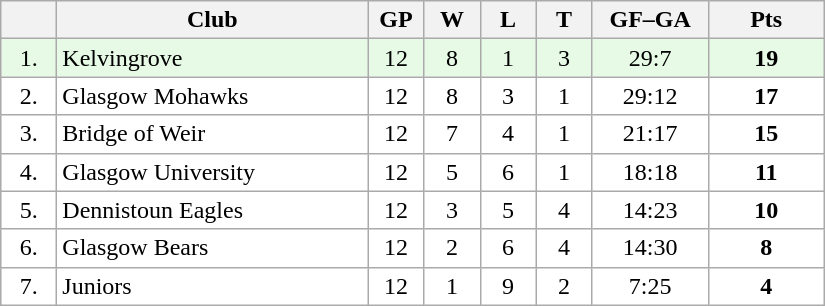<table class="wikitable">
<tr>
<th width="30"></th>
<th width="200">Club</th>
<th width="30">GP</th>
<th width="30">W</th>
<th width="30">L</th>
<th width="30">T</th>
<th width="70">GF–GA</th>
<th width="70">Pts</th>
</tr>
<tr bgcolor="#e6fae6" align="center">
<td>1.</td>
<td align="left">Kelvingrove</td>
<td>12</td>
<td>8</td>
<td>1</td>
<td>3</td>
<td>29:7</td>
<td><strong>19</strong></td>
</tr>
<tr bgcolor="#FFFFFF" align="center">
<td>2.</td>
<td align="left">Glasgow Mohawks</td>
<td>12</td>
<td>8</td>
<td>3</td>
<td>1</td>
<td>29:12</td>
<td><strong>17</strong></td>
</tr>
<tr bgcolor="#FFFFFF" align="center">
<td>3.</td>
<td align="left">Bridge of Weir</td>
<td>12</td>
<td>7</td>
<td>4</td>
<td>1</td>
<td>21:17</td>
<td><strong>15</strong></td>
</tr>
<tr bgcolor="#FFFFFF" align="center">
<td>4.</td>
<td align="left">Glasgow University</td>
<td>12</td>
<td>5</td>
<td>6</td>
<td>1</td>
<td>18:18</td>
<td><strong>11</strong></td>
</tr>
<tr bgcolor="#FFFFFF" align="center">
<td>5.</td>
<td align="left">Dennistoun Eagles</td>
<td>12</td>
<td>3</td>
<td>5</td>
<td>4</td>
<td>14:23</td>
<td><strong>10</strong></td>
</tr>
<tr bgcolor="#FFFFFF" align="center">
<td>6.</td>
<td align="left">Glasgow Bears</td>
<td>12</td>
<td>2</td>
<td>6</td>
<td>4</td>
<td>14:30</td>
<td><strong>8</strong></td>
</tr>
<tr bgcolor="#FFFFFF" align="center">
<td>7.</td>
<td align="left">Juniors</td>
<td>12</td>
<td>1</td>
<td>9</td>
<td>2</td>
<td>7:25</td>
<td><strong>4</strong></td>
</tr>
</table>
